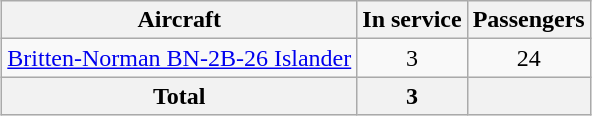<table class="wikitable" style="text-align:center; border-collapse:collapse; margin:auto;">
<tr>
<th>Aircraft</th>
<th>In service</th>
<th>Passengers</th>
</tr>
<tr>
<td><a href='#'>Britten-Norman BN-2B-26 Islander</a></td>
<td>3</td>
<td>24</td>
</tr>
<tr>
<th>Total</th>
<th>3</th>
<th></th>
</tr>
</table>
